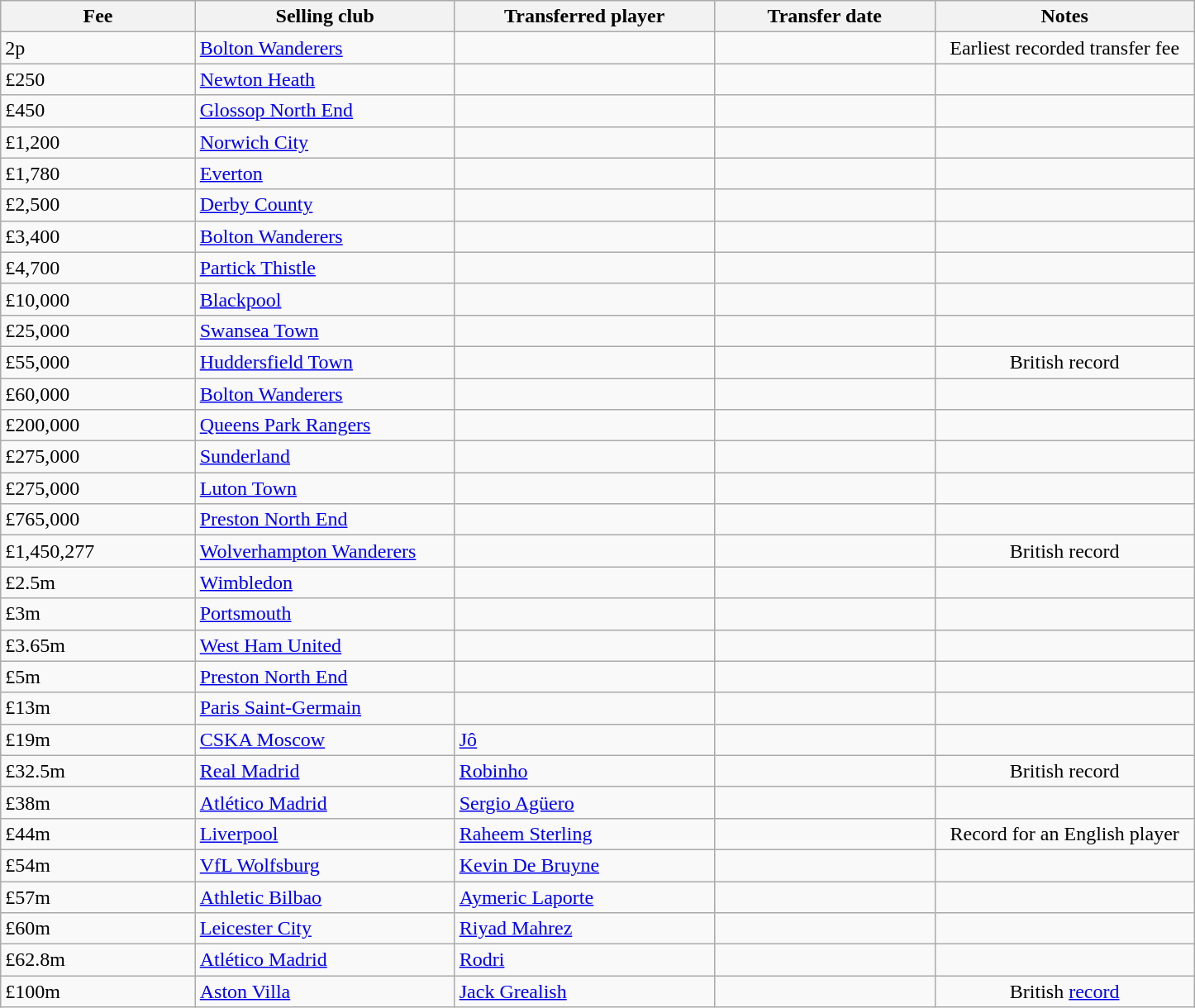<table class="wikitable">
<tr>
<th width=15%>Fee</th>
<th width=20%>Selling club</th>
<th width=20%>Transferred player</th>
<th width=17%>Transfer date</th>
<th style="width:20%;" class="unsortable">Notes</th>
</tr>
<tr>
<td>2p</td>
<td><a href='#'>Bolton Wanderers</a></td>
<td> </td>
<td></td>
<td align=center>Earliest recorded transfer fee</td>
</tr>
<tr>
<td>£250</td>
<td><a href='#'>Newton Heath</a></td>
<td> </td>
<td></td>
<td align=center></td>
</tr>
<tr>
<td>£450</td>
<td><a href='#'>Glossop North End</a></td>
<td> </td>
<td></td>
<td align=center></td>
</tr>
<tr>
<td>£1,200</td>
<td><a href='#'>Norwich City</a></td>
<td> </td>
<td></td>
<td align=center></td>
</tr>
<tr>
<td>£1,780</td>
<td><a href='#'>Everton</a></td>
<td> </td>
<td></td>
<td align=center></td>
</tr>
<tr>
<td>£2,500</td>
<td><a href='#'>Derby County</a></td>
<td> </td>
<td></td>
<td align=center></td>
</tr>
<tr>
<td>£3,400</td>
<td><a href='#'>Bolton Wanderers</a></td>
<td> </td>
<td></td>
<td align=center></td>
</tr>
<tr>
<td>£4,700</td>
<td><a href='#'>Partick Thistle</a></td>
<td> </td>
<td></td>
<td align=center></td>
</tr>
<tr>
<td>£10,000</td>
<td><a href='#'>Blackpool</a></td>
<td> </td>
<td></td>
<td align=center></td>
</tr>
<tr>
<td>£25,000</td>
<td><a href='#'>Swansea Town</a></td>
<td> </td>
<td></td>
<td align=center></td>
</tr>
<tr>
<td>£55,000</td>
<td><a href='#'>Huddersfield Town</a></td>
<td> </td>
<td></td>
<td align=center>British record</td>
</tr>
<tr>
<td>£60,000</td>
<td><a href='#'>Bolton Wanderers</a></td>
<td> </td>
<td></td>
<td align=center></td>
</tr>
<tr>
<td>£200,000</td>
<td><a href='#'>Queens Park Rangers</a></td>
<td> </td>
<td></td>
<td align=center></td>
</tr>
<tr>
<td>£275,000</td>
<td><a href='#'>Sunderland</a></td>
<td> </td>
<td></td>
<td align=center></td>
</tr>
<tr>
<td>£275,000</td>
<td><a href='#'>Luton Town</a></td>
<td> </td>
<td></td>
<td align=center></td>
</tr>
<tr>
<td>£765,000</td>
<td><a href='#'>Preston North End</a></td>
<td> </td>
<td></td>
<td align=center></td>
</tr>
<tr>
<td>£1,450,277</td>
<td><a href='#'>Wolverhampton Wanderers</a></td>
<td> </td>
<td></td>
<td align=center>British record</td>
</tr>
<tr>
<td>£2.5m</td>
<td><a href='#'>Wimbledon</a></td>
<td> </td>
<td></td>
<td align=center></td>
</tr>
<tr>
<td>£3m</td>
<td><a href='#'>Portsmouth</a></td>
<td> </td>
<td></td>
<td align=center></td>
</tr>
<tr>
<td>£3.65m</td>
<td><a href='#'>West Ham United</a></td>
<td> </td>
<td></td>
<td align=center></td>
</tr>
<tr>
<td>£5m</td>
<td><a href='#'>Preston North End</a></td>
<td> </td>
<td></td>
<td align=center></td>
</tr>
<tr>
<td>£13m</td>
<td><a href='#'>Paris Saint-Germain</a></td>
<td> </td>
<td></td>
<td align=center></td>
</tr>
<tr>
<td>£19m</td>
<td><a href='#'>CSKA Moscow</a></td>
<td> <a href='#'>Jô</a></td>
<td></td>
<td align=center></td>
</tr>
<tr>
<td>£32.5m</td>
<td><a href='#'>Real Madrid</a></td>
<td> <a href='#'>Robinho</a></td>
<td></td>
<td align=center>British record</td>
</tr>
<tr>
<td>£38m</td>
<td><a href='#'>Atlético Madrid</a></td>
<td> <a href='#'>Sergio Agüero</a></td>
<td></td>
<td align=center></td>
</tr>
<tr>
<td>£44m</td>
<td><a href='#'>Liverpool</a></td>
<td> <a href='#'>Raheem Sterling</a></td>
<td></td>
<td align=center>Record for an English player</td>
</tr>
<tr>
<td>£54m</td>
<td><a href='#'>VfL Wolfsburg</a></td>
<td> <a href='#'>Kevin De Bruyne</a></td>
<td></td>
<td></td>
</tr>
<tr>
<td>£57m</td>
<td><a href='#'>Athletic Bilbao</a></td>
<td> <a href='#'>Aymeric Laporte</a></td>
<td></td>
<td></td>
</tr>
<tr>
<td>£60m</td>
<td><a href='#'>Leicester City</a></td>
<td> <a href='#'>Riyad Mahrez</a></td>
<td></td>
<td></td>
</tr>
<tr>
<td>£62.8m</td>
<td><a href='#'>Atlético Madrid</a></td>
<td> <a href='#'>Rodri</a></td>
<td></td>
<td></td>
</tr>
<tr>
<td>£100m</td>
<td><a href='#'>Aston Villa</a></td>
<td> <a href='#'>Jack Grealish</a></td>
<td></td>
<td align=center>British <a href='#'>record</a></td>
</tr>
</table>
